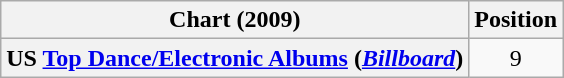<table class="wikitable sortable plainrowheaders" style="text-align:center">
<tr>
<th scope="col">Chart (2009)</th>
<th scope="col">Position</th>
</tr>
<tr>
<th scope="row">US <a href='#'>Top Dance/Electronic Albums</a> (<em><a href='#'>Billboard</a></em>)</th>
<td align="center">9</td>
</tr>
</table>
